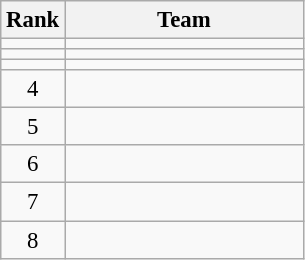<table class="wikitable" style="font-size:95%;">
<tr>
<th>Rank</th>
<th align="left" style="width: 10em">Team</th>
</tr>
<tr>
<td align="center"></td>
<td></td>
</tr>
<tr>
<td align="center"></td>
<td></td>
</tr>
<tr>
<td align="center"></td>
<td></td>
</tr>
<tr>
<td align="center">4</td>
<td></td>
</tr>
<tr>
<td align="center">5</td>
<td></td>
</tr>
<tr>
<td align="center">6</td>
<td></td>
</tr>
<tr>
<td align="center">7</td>
<td></td>
</tr>
<tr>
<td align="center">8</td>
<td></td>
</tr>
</table>
